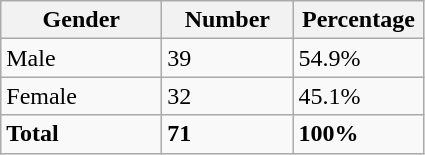<table class="wikitable">
<tr>
<th width="100px">Gender</th>
<th width="80px">Number</th>
<th width="80px">Percentage</th>
</tr>
<tr>
<td>Male</td>
<td>39</td>
<td>54.9%</td>
</tr>
<tr>
<td>Female</td>
<td>32</td>
<td>45.1%</td>
</tr>
<tr>
<td><strong>Total</strong></td>
<td><strong>71</strong></td>
<td><strong>100%</strong></td>
</tr>
</table>
